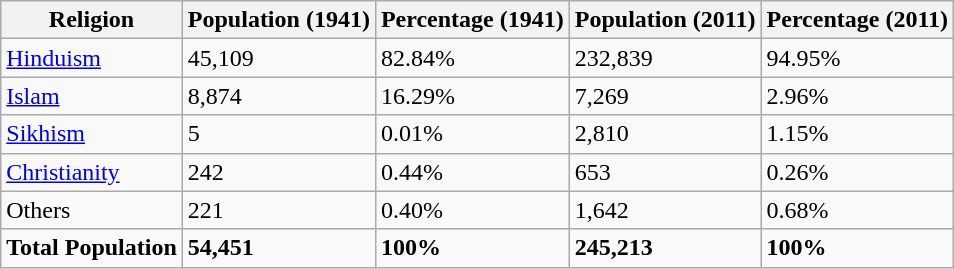<table class="wikitable">
<tr>
<th>Religion</th>
<th>Population (1941)</th>
<th>Percentage (1941)</th>
<th>Population (2011)</th>
<th>Percentage (2011)</th>
</tr>
<tr>
<td><a href='#'>Hinduism</a> </td>
<td>45,109</td>
<td>82.84%</td>
<td>232,839</td>
<td>94.95%</td>
</tr>
<tr>
<td><a href='#'>Islam</a> </td>
<td>8,874</td>
<td>16.29%</td>
<td>7,269</td>
<td>2.96%</td>
</tr>
<tr>
<td><a href='#'>Sikhism</a> </td>
<td>5</td>
<td>0.01%</td>
<td>2,810</td>
<td>1.15%</td>
</tr>
<tr>
<td><a href='#'>Christianity</a> </td>
<td>242</td>
<td>0.44%</td>
<td>653</td>
<td>0.26%</td>
</tr>
<tr>
<td>Others</td>
<td>221</td>
<td>0.40%</td>
<td>1,642</td>
<td>0.68%</td>
</tr>
<tr>
<td><strong>Total Population</strong></td>
<td><strong>54,451</strong></td>
<td><strong>100%</strong></td>
<td><strong>245,213</strong></td>
<td><strong>100%</strong></td>
</tr>
</table>
